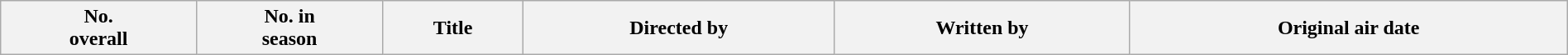<table class="wikitable plainrowheaders" style="width:100%; background:#fff;">
<tr>
<th style="background:#;">No.<br>overall</th>
<th style="background:#;">No. in<br>season</th>
<th style="background:#;">Title</th>
<th style="background:#;">Directed by</th>
<th style="background:#;">Written by</th>
<th style="background:#;">Original air date<br>

















</th>
</tr>
</table>
